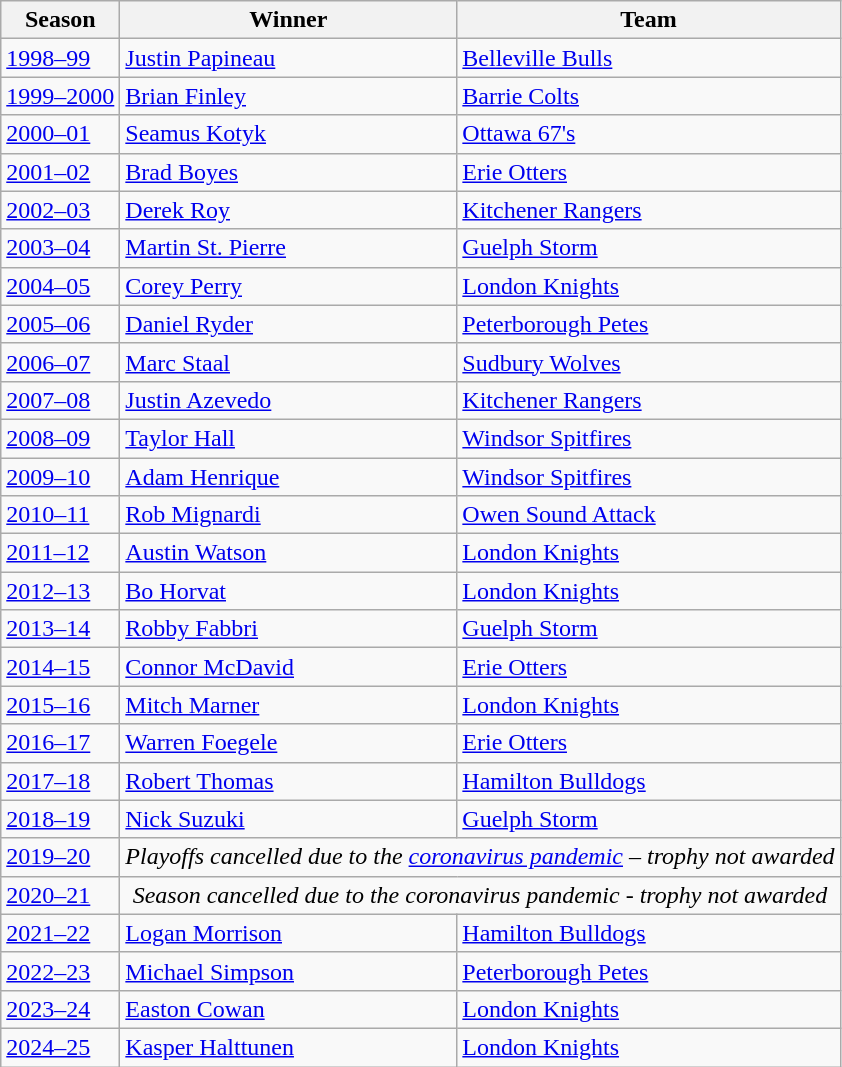<table class="wikitable sortable">
<tr>
<th>Season</th>
<th>Winner</th>
<th>Team</th>
</tr>
<tr>
<td><a href='#'>1998–99</a></td>
<td><a href='#'>Justin Papineau</a></td>
<td><a href='#'>Belleville Bulls</a></td>
</tr>
<tr>
<td><a href='#'>1999–2000</a></td>
<td><a href='#'>Brian Finley</a></td>
<td><a href='#'>Barrie Colts</a></td>
</tr>
<tr>
<td><a href='#'>2000–01</a></td>
<td><a href='#'>Seamus Kotyk</a></td>
<td><a href='#'>Ottawa 67's</a></td>
</tr>
<tr>
<td><a href='#'>2001–02</a></td>
<td><a href='#'>Brad Boyes</a></td>
<td><a href='#'>Erie Otters</a></td>
</tr>
<tr>
<td><a href='#'>2002–03</a></td>
<td><a href='#'>Derek Roy</a></td>
<td><a href='#'>Kitchener Rangers</a></td>
</tr>
<tr>
<td><a href='#'>2003–04</a></td>
<td><a href='#'>Martin St. Pierre</a></td>
<td><a href='#'>Guelph Storm</a></td>
</tr>
<tr>
<td><a href='#'>2004–05</a></td>
<td><a href='#'>Corey Perry</a></td>
<td><a href='#'>London Knights</a></td>
</tr>
<tr>
<td><a href='#'>2005–06</a></td>
<td><a href='#'>Daniel Ryder</a></td>
<td><a href='#'>Peterborough Petes</a></td>
</tr>
<tr>
<td><a href='#'>2006–07</a></td>
<td><a href='#'>Marc Staal</a></td>
<td><a href='#'>Sudbury Wolves</a></td>
</tr>
<tr>
<td><a href='#'>2007–08</a></td>
<td><a href='#'>Justin Azevedo</a></td>
<td><a href='#'>Kitchener Rangers</a></td>
</tr>
<tr>
<td><a href='#'>2008–09</a></td>
<td><a href='#'>Taylor Hall</a></td>
<td><a href='#'>Windsor Spitfires</a></td>
</tr>
<tr>
<td><a href='#'>2009–10</a></td>
<td><a href='#'>Adam Henrique</a></td>
<td><a href='#'>Windsor Spitfires</a></td>
</tr>
<tr>
<td><a href='#'>2010–11</a></td>
<td><a href='#'>Rob Mignardi</a></td>
<td><a href='#'>Owen Sound Attack</a></td>
</tr>
<tr>
<td><a href='#'>2011–12</a></td>
<td><a href='#'>Austin Watson</a></td>
<td><a href='#'>London Knights</a></td>
</tr>
<tr>
<td><a href='#'>2012–13</a></td>
<td><a href='#'>Bo Horvat</a></td>
<td><a href='#'>London Knights</a></td>
</tr>
<tr>
<td><a href='#'>2013–14</a></td>
<td><a href='#'>Robby Fabbri</a></td>
<td><a href='#'>Guelph Storm</a></td>
</tr>
<tr>
<td><a href='#'>2014–15</a></td>
<td><a href='#'>Connor McDavid</a></td>
<td><a href='#'>Erie Otters</a></td>
</tr>
<tr>
<td><a href='#'>2015–16</a></td>
<td><a href='#'>Mitch Marner</a></td>
<td><a href='#'>London Knights</a></td>
</tr>
<tr>
<td><a href='#'>2016–17</a></td>
<td><a href='#'>Warren Foegele</a></td>
<td><a href='#'>Erie Otters</a></td>
</tr>
<tr>
<td><a href='#'>2017–18</a></td>
<td><a href='#'>Robert Thomas</a></td>
<td><a href='#'>Hamilton Bulldogs</a></td>
</tr>
<tr>
<td><a href='#'>2018–19</a></td>
<td><a href='#'>Nick Suzuki</a></td>
<td><a href='#'>Guelph Storm</a></td>
</tr>
<tr>
<td><a href='#'>2019–20</a></td>
<td colspan="2" align="center"><em>Playoffs cancelled due to the <a href='#'>coronavirus pandemic</a> – trophy not awarded</em></td>
</tr>
<tr>
<td><a href='#'>2020–21</a></td>
<td colspan="2" align="center"><em>Season cancelled due to the coronavirus pandemic - trophy not awarded</em></td>
</tr>
<tr>
<td><a href='#'>2021–22</a></td>
<td><a href='#'>Logan Morrison</a></td>
<td><a href='#'>Hamilton Bulldogs</a></td>
</tr>
<tr>
<td><a href='#'>2022–23</a></td>
<td><a href='#'>Michael Simpson</a></td>
<td><a href='#'>Peterborough Petes</a></td>
</tr>
<tr>
<td><a href='#'>2023–24</a></td>
<td><a href='#'>Easton Cowan</a></td>
<td><a href='#'>London Knights</a></td>
</tr>
<tr>
<td><a href='#'>2024–25</a></td>
<td><a href='#'>Kasper Halttunen</a></td>
<td><a href='#'>London Knights</a></td>
</tr>
</table>
